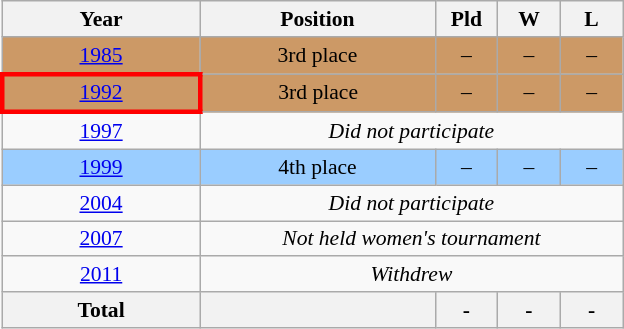<table class="wikitable" style="text-align: center;font-size:90%;">
<tr>
<th width=125>Year</th>
<th width=150>Position</th>
<th width=35>Pld</th>
<th width=35>W</th>
<th width=35>L</th>
</tr>
<tr style="background:#c96;">
<td> <a href='#'>1985</a></td>
<td>3rd place</td>
<td>–</td>
<td>–</td>
<td>–</td>
</tr>
<tr style="background:#c96;">
<td style="border: 3px solid red"> <a href='#'>1992</a></td>
<td>3rd place</td>
<td>–</td>
<td>–</td>
<td>–</td>
</tr>
<tr>
<td> <a href='#'>1997</a></td>
<td colspan="5"><em>Did not participate</em></td>
</tr>
<tr valign="top" bgcolor=9acdff>
<td> <a href='#'>1999</a></td>
<td>4th place</td>
<td>–</td>
<td>–</td>
<td>–</td>
</tr>
<tr>
<td> <a href='#'>2004</a></td>
<td colspan="5"><em>Did not participate</em></td>
</tr>
<tr>
<td> <a href='#'>2007</a></td>
<td colspan="5"><em>Not held women's tournament</em></td>
</tr>
<tr>
<td> <a href='#'>2011</a></td>
<td colspan=5><em>Withdrew</em></td>
</tr>
<tr>
<th>Total</th>
<th></th>
<th>-</th>
<th>-</th>
<th>-</th>
</tr>
</table>
